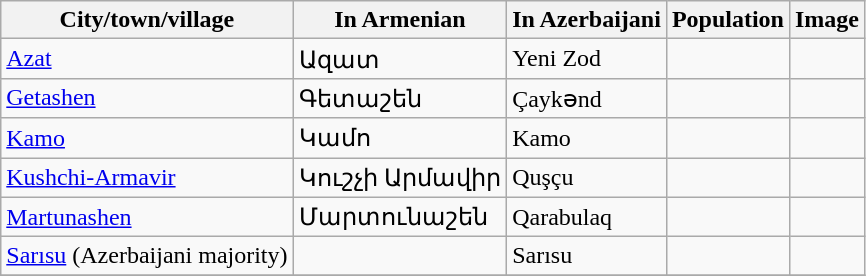<table class="wikitable sortable mw-collapsible">
<tr>
<th>City/town/village</th>
<th>In Armenian</th>
<th>In Azerbaijani</th>
<th>Population</th>
<th>Image</th>
</tr>
<tr>
<td><a href='#'>Azat</a></td>
<td>Ազատ</td>
<td>Yeni Zod</td>
<td></td>
<td></td>
</tr>
<tr>
<td><a href='#'>Getashen</a></td>
<td>Գետաշեն</td>
<td>Çaykənd</td>
<td></td>
<td></td>
</tr>
<tr>
<td><a href='#'>Kamo</a></td>
<td>Կամո</td>
<td>Kamo</td>
<td></td>
<td></td>
</tr>
<tr>
<td><a href='#'>Kushchi-Armavir</a></td>
<td>Կուշչի Արմավիր</td>
<td>Quşçu</td>
<td></td>
<td></td>
</tr>
<tr>
<td><a href='#'>Martunashen</a></td>
<td>Մարտունաշեն</td>
<td>Qarabulaq</td>
<td></td>
<td></td>
</tr>
<tr>
<td><a href='#'>Sarısu</a> (Azerbaijani majority)</td>
<td></td>
<td>Sarısu</td>
<td></td>
<td></td>
</tr>
<tr>
</tr>
</table>
